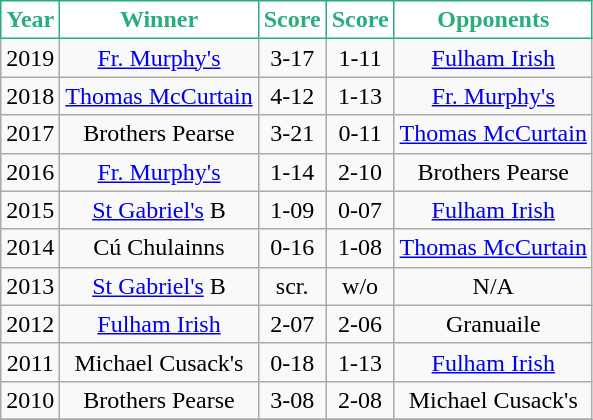<table class="wikitable" style="text-align:center;">
<tr>
<th style="background:white;color:#28AE7B;border:1px solid #28AE7B">Year</th>
<th style="background:white;color:#28AE7B;border:1px solid #28AE7B">Winner</th>
<th style="background:white;color:#28AE7B;border:1px solid #28AE7B">Score</th>
<th style="background:white;color:#28AE7B;border:1px solid #28AE7B">Score</th>
<th style="background:white;color:#28AE7B;border:1px solid #28AE7B">Opponents</th>
</tr>
<tr>
<td>2019</td>
<td><a href='#'>Fr. Murphy's</a></td>
<td>3-17</td>
<td>1-11</td>
<td><a href='#'>Fulham Irish</a></td>
</tr>
<tr>
<td>2018</td>
<td><a href='#'>Thomas McCurtain</a></td>
<td>4-12</td>
<td>1-13</td>
<td><a href='#'>Fr. Murphy's</a></td>
</tr>
<tr>
<td>2017</td>
<td>Brothers Pearse</td>
<td>3-21</td>
<td>0-11</td>
<td><a href='#'>Thomas McCurtain</a></td>
</tr>
<tr>
<td>2016</td>
<td><a href='#'>Fr. Murphy's</a></td>
<td>1-14</td>
<td>2-10</td>
<td>Brothers Pearse</td>
</tr>
<tr>
<td>2015</td>
<td><a href='#'>St Gabriel's</a> B</td>
<td>1-09</td>
<td>0-07</td>
<td><a href='#'>Fulham Irish</a></td>
</tr>
<tr>
<td>2014</td>
<td>Cú Chulainns</td>
<td>0-16</td>
<td>1-08</td>
<td><a href='#'>Thomas McCurtain</a></td>
</tr>
<tr>
<td>2013</td>
<td><a href='#'>St Gabriel's</a> B</td>
<td>scr.</td>
<td>w/o</td>
<td>N/A</td>
</tr>
<tr>
<td>2012</td>
<td><a href='#'>Fulham Irish</a></td>
<td>2-07</td>
<td>2-06</td>
<td>Granuaile</td>
</tr>
<tr>
<td>2011</td>
<td>Michael Cusack's</td>
<td>0-18</td>
<td>1-13</td>
<td><a href='#'>Fulham Irish</a></td>
</tr>
<tr>
<td>2010</td>
<td>Brothers Pearse</td>
<td>3-08</td>
<td>2-08</td>
<td>Michael Cusack's</td>
</tr>
<tr>
</tr>
</table>
